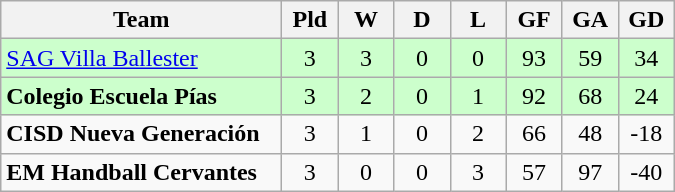<table class="wikitable" style="text-align: center;">
<tr>
<th width="180">Team</th>
<th width="30">Pld</th>
<th width="30">W</th>
<th width="30">D</th>
<th width="30">L</th>
<th width="30">GF</th>
<th width="30">GA</th>
<th width="30">GD</th>
</tr>
<tr bgcolor=#CCFFCC>
<td align="left"><a href='#'>SAG Villa Ballester</a></td>
<td>3</td>
<td>3</td>
<td>0</td>
<td>0</td>
<td>93</td>
<td>59</td>
<td>34</td>
</tr>
<tr bgcolor=#CCFFCC>
<td align="left"><strong>Colegio Escuela Pías</strong></td>
<td>3</td>
<td>2</td>
<td>0</td>
<td>1</td>
<td>92</td>
<td>68</td>
<td>24</td>
</tr>
<tr>
<td align="left"><strong>CISD Nueva Generación</strong></td>
<td>3</td>
<td>1</td>
<td>0</td>
<td>2</td>
<td>66</td>
<td>48</td>
<td>-18</td>
</tr>
<tr>
<td align="left"><strong>EM Handball Cervantes</strong></td>
<td>3</td>
<td>0</td>
<td>0</td>
<td>3</td>
<td>57</td>
<td>97</td>
<td>-40</td>
</tr>
</table>
